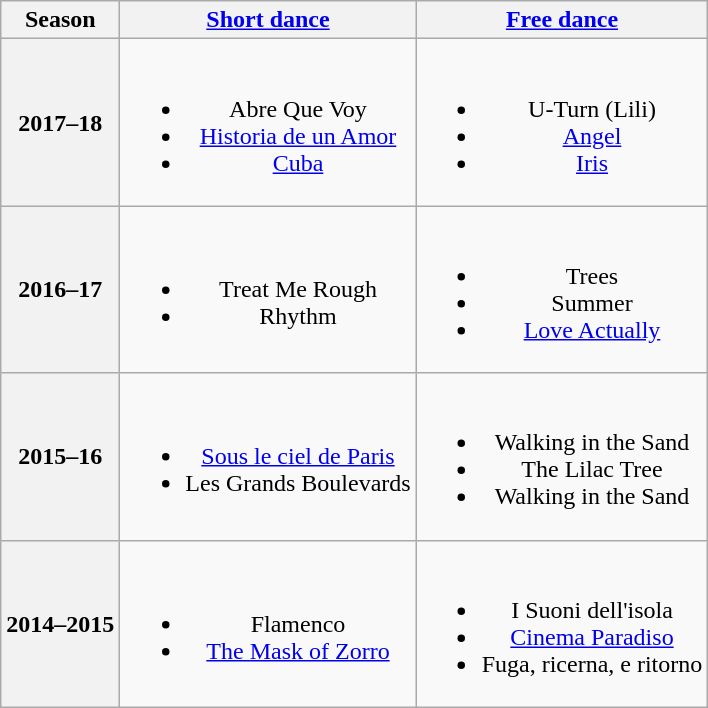<table class=wikitable style=text-align:center>
<tr>
<th>Season</th>
<th><a href='#'>Short dance</a></th>
<th><a href='#'>Free dance</a></th>
</tr>
<tr>
<th>2017–18 <br> </th>
<td><br><ul><li>Abre Que Voy</li><li><a href='#'>Historia de un Amor</a> <br></li><li><a href='#'>Cuba</a></li></ul></td>
<td><br><ul><li>U-Turn (Lili) <br></li><li><a href='#'>Angel</a> <br></li><li><a href='#'>Iris</a> <br></li></ul></td>
</tr>
<tr>
<th>2016–17 <br> </th>
<td><br><ul><li>Treat Me Rough <br></li><li>Rhythm <br></li></ul></td>
<td><br><ul><li>Trees <br></li><li>Summer <br></li><li><a href='#'>Love Actually</a> <br></li></ul></td>
</tr>
<tr>
<th>2015–16 <br> </th>
<td><br><ul><li><a href='#'>Sous le ciel de Paris</a> <br></li><li>Les Grands Boulevards <br></li></ul></td>
<td><br><ul><li>Walking in the Sand <br></li><li>The Lilac Tree <br></li><li>Walking in the Sand <br></li></ul></td>
</tr>
<tr>
<th>2014–2015</th>
<td><br><ul><li>Flamenco</li><li><a href='#'>The Mask of Zorro</a> <br></li></ul></td>
<td><br><ul><li>I Suoni dell'isola <br></li><li><a href='#'>Cinema Paradiso</a></li><li>Fuga, ricerna, e ritorno <br></li></ul></td>
</tr>
</table>
